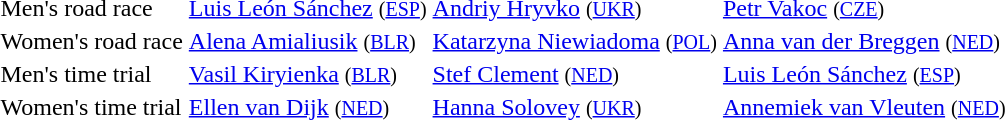<table>
<tr>
<td>Men's road race<br></td>
<td> <a href='#'>Luis León Sánchez</a> <small>(<a href='#'>ESP</a>)</small></td>
<td> <a href='#'>Andriy Hryvko</a> <small>(<a href='#'>UKR</a>)</small></td>
<td> <a href='#'>Petr Vakoc</a> <small>(<a href='#'>CZE</a>)</small></td>
</tr>
<tr>
<td>Women's road race<br></td>
<td> <a href='#'>Alena Amialiusik</a> <small>(<a href='#'>BLR</a>)</small></td>
<td> <a href='#'>Katarzyna Niewiadoma</a> <small>(<a href='#'>POL</a>)</small></td>
<td> <a href='#'>Anna van der Breggen</a> <small>(<a href='#'>NED</a>)</small></td>
</tr>
<tr>
<td>Men's time trial<br></td>
<td> <a href='#'>Vasil Kiryienka</a> <small>(<a href='#'>BLR</a>)</small></td>
<td> <a href='#'>Stef Clement</a> <small>(<a href='#'>NED</a>)</small></td>
<td> <a href='#'>Luis León Sánchez</a> <small>(<a href='#'>ESP</a>)</small></td>
</tr>
<tr>
<td>Women's time trial<br></td>
<td> <a href='#'>Ellen van Dijk</a> <small>(<a href='#'>NED</a>)</small></td>
<td> <a href='#'>Hanna Solovey</a> <small>(<a href='#'>UKR</a>)</small></td>
<td> <a href='#'>Annemiek van Vleuten</a> <small>(<a href='#'>NED</a>)</small></td>
</tr>
</table>
